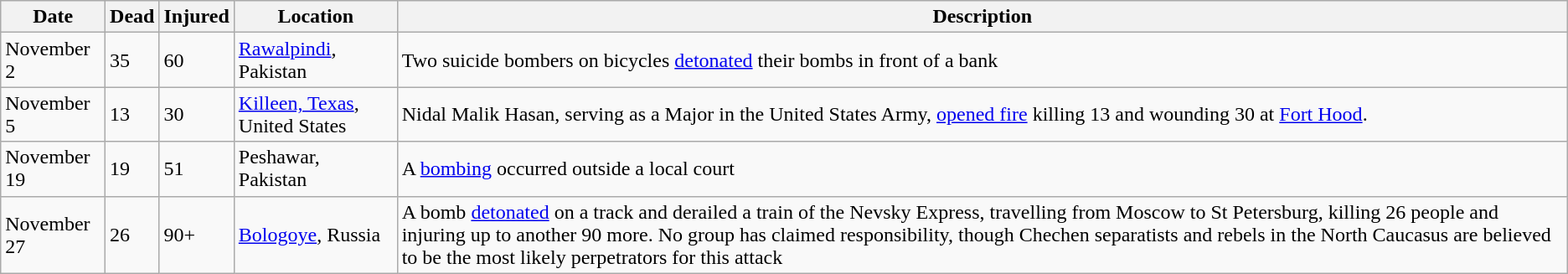<table class="wikitable sortable">
<tr>
<th>Date</th>
<th>Dead</th>
<th>Injured</th>
<th>Location</th>
<th>Description</th>
</tr>
<tr>
<td>November 2</td>
<td>35</td>
<td>60</td>
<td><a href='#'>Rawalpindi</a>, Pakistan</td>
<td>Two suicide bombers on bicycles <a href='#'>detonated</a> their bombs in front of a bank</td>
</tr>
<tr>
<td>November 5</td>
<td>13</td>
<td>30</td>
<td><a href='#'>Killeen, Texas</a>, United States</td>
<td>Nidal Malik Hasan, serving as a Major in the United States Army, <a href='#'>opened fire</a> killing 13 and wounding 30 at <a href='#'>Fort Hood</a>.</td>
</tr>
<tr>
<td>November 19</td>
<td>19</td>
<td>51</td>
<td>Peshawar, Pakistan</td>
<td>A <a href='#'>bombing</a> occurred outside a local court</td>
</tr>
<tr>
<td>November 27</td>
<td>26</td>
<td>90+</td>
<td><a href='#'>Bologoye</a>, Russia</td>
<td>A bomb <a href='#'>detonated</a> on a track and derailed a train of the Nevsky Express, travelling from Moscow to St Petersburg, killing 26 people and injuring up to another 90 more. No group has claimed responsibility, though Chechen separatists and rebels in the North Caucasus are believed to be the most likely perpetrators for this attack</td>
</tr>
</table>
